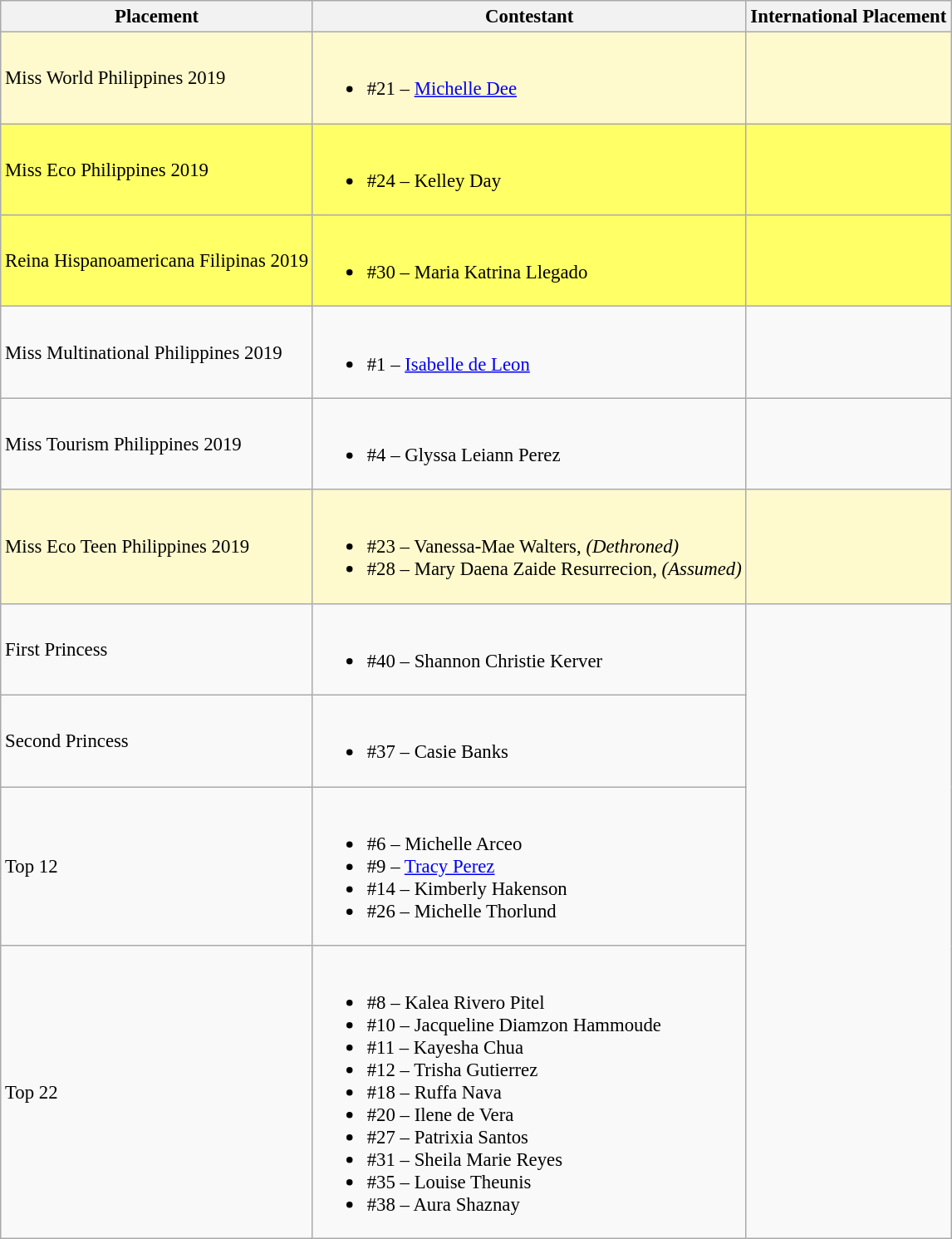<table class="wikitable sortable" style="font-size: 95%;">
<tr>
<th>Placement</th>
<th>Contestant</th>
<th>International Placement</th>
</tr>
<tr style="background:#FFFACD;">
<td>Miss World Philippines 2019</td>
<td><br><ul><li>#21 – <a href='#'>Michelle Dee</a></li></ul></td>
<td><strong></strong></td>
</tr>
<tr style="background:#FFFF66;">
<td>Miss Eco Philippines 2019</td>
<td><br><ul><li>#24 – Kelley Day</li></ul></td>
<td><strong></strong></td>
</tr>
<tr style="background:#FFFF66;">
<td>Reina Hispanoamericana Filipinas 2019</td>
<td><br><ul><li>#30 – Maria Katrina Llegado</li></ul></td>
<td><strong></strong></td>
</tr>
<tr>
<td>Miss Multinational Philippines 2019</td>
<td><br><ul><li>#1 – <a href='#'>Isabelle de Leon</a></li></ul></td>
<td></td>
</tr>
<tr>
<td>Miss Tourism Philippines 2019</td>
<td><br><ul><li>#4 – Glyssa Leiann Perez</li></ul></td>
<td></td>
</tr>
<tr style="background:#FFFACD;">
<td>Miss Eco Teen Philippines 2019</td>
<td><br><ul><li>#23 – Vanessa-Mae Walters, <em>(Dethroned)</em></li><li>#28 – Mary Daena Zaide Resurrecion, <em>(Assumed)</em></li></ul></td>
<td><strong></strong></td>
</tr>
<tr>
<td>First Princess</td>
<td><br><ul><li>#40 – Shannon Christie Kerver</li></ul></td>
</tr>
<tr>
<td>Second Princess</td>
<td><br><ul><li>#37 – Casie Banks</li></ul></td>
</tr>
<tr>
<td>Top 12</td>
<td><br><ul><li>#6 – Michelle Arceo</li><li>#9 – <a href='#'>Tracy Perez</a></li><li>#14 – Kimberly Hakenson</li><li>#26 – Michelle Thorlund</li></ul></td>
</tr>
<tr>
<td>Top 22</td>
<td><br><ul><li>#8 – Kalea Rivero Pitel</li><li>#10 – Jacqueline Diamzon Hammoude</li><li>#11 – Kayesha Chua</li><li>#12 – Trisha Gutierrez</li><li>#18 – Ruffa Nava</li><li>#20 – Ilene de Vera</li><li>#27 – Patrixia Santos</li><li>#31 – Sheila Marie Reyes</li><li>#35 – Louise Theunis</li><li>#38 – Aura Shaznay</li></ul></td>
</tr>
</table>
